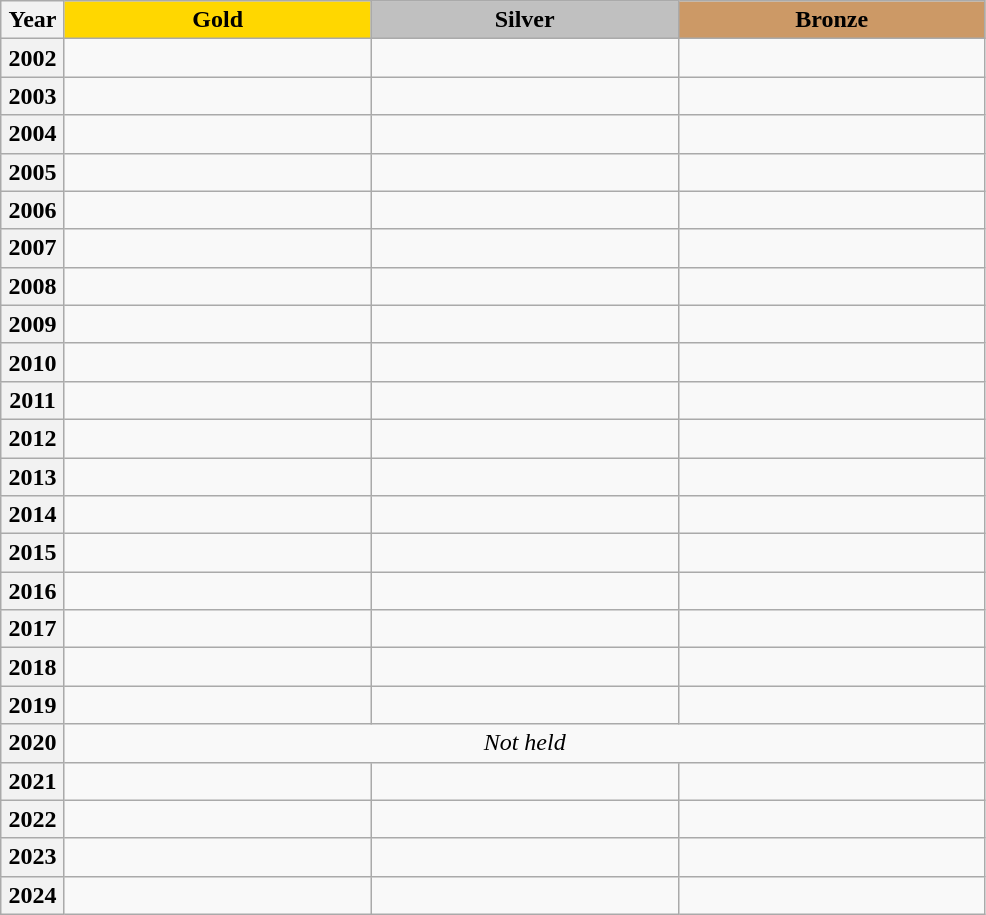<table class="wikitable"  style="font-size:100%;" border=1 cellpadding=2 cellspacing=0>
<tr>
<th width=6% align="center" colspan=1>Year</th>
<td width=29% align="center" bgcolor="gold"><strong>Gold</strong></td>
<td width=29% align="center" bgcolor="silver"><strong>Silver</strong></td>
<td width=29% align="center" bgcolor="#CC9966"><strong>Bronze</strong></td>
</tr>
<tr>
<th>2002</th>
<td></td>
<td></td>
<td></td>
</tr>
<tr>
<th>2003</th>
<td></td>
<td></td>
<td></td>
</tr>
<tr>
<th>2004</th>
<td></td>
<td></td>
<td></td>
</tr>
<tr>
<th>2005</th>
<td></td>
<td></td>
<td></td>
</tr>
<tr>
<th>2006</th>
<td></td>
<td></td>
<td></td>
</tr>
<tr>
<th>2007</th>
<td></td>
<td></td>
<td></td>
</tr>
<tr>
<th>2008</th>
<td></td>
<td></td>
<td></td>
</tr>
<tr>
<th>2009</th>
<td></td>
<td></td>
<td></td>
</tr>
<tr>
<th>2010</th>
<td></td>
<td></td>
<td></td>
</tr>
<tr>
<th>2011</th>
<td></td>
<td></td>
<td></td>
</tr>
<tr>
<th>2012</th>
<td></td>
<td></td>
<td></td>
</tr>
<tr>
<th>2013</th>
<td></td>
<td></td>
<td></td>
</tr>
<tr>
<th>2014</th>
<td></td>
<td></td>
<td></td>
</tr>
<tr>
<th>2015</th>
<td></td>
<td></td>
<td></td>
</tr>
<tr>
<th>2016</th>
<td></td>
<td></td>
<td></td>
</tr>
<tr>
<th>2017</th>
<td></td>
<td></td>
<td></td>
</tr>
<tr>
<th>2018</th>
<td></td>
<td></td>
<td></td>
</tr>
<tr>
<th>2019</th>
<td></td>
<td></td>
<td></td>
</tr>
<tr>
<th>2020</th>
<td align="center" colspan="3"><em>Not held</em></td>
</tr>
<tr>
<th>2021</th>
<td></td>
<td></td>
<td></td>
</tr>
<tr>
<th>2022</th>
<td></td>
<td></td>
<td></td>
</tr>
<tr>
<th>2023</th>
<td></td>
<td></td>
<td></td>
</tr>
<tr>
<th>2024</th>
<td></td>
<td></td>
<td></td>
</tr>
</table>
